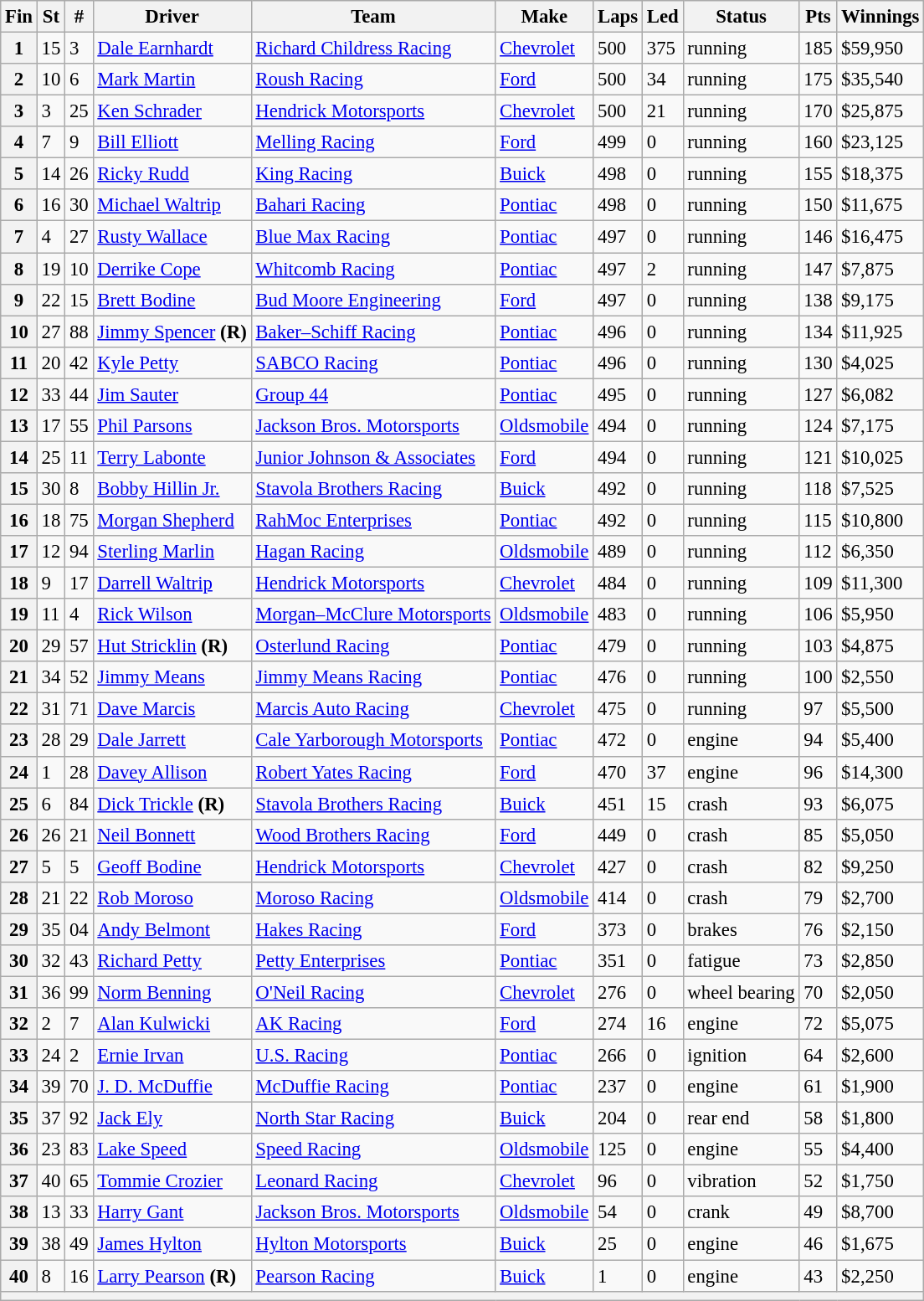<table class="wikitable" style="font-size:95%">
<tr>
<th>Fin</th>
<th>St</th>
<th>#</th>
<th>Driver</th>
<th>Team</th>
<th>Make</th>
<th>Laps</th>
<th>Led</th>
<th>Status</th>
<th>Pts</th>
<th>Winnings</th>
</tr>
<tr>
<th>1</th>
<td>15</td>
<td>3</td>
<td><a href='#'>Dale Earnhardt</a></td>
<td><a href='#'>Richard Childress Racing</a></td>
<td><a href='#'>Chevrolet</a></td>
<td>500</td>
<td>375</td>
<td>running</td>
<td>185</td>
<td>$59,950</td>
</tr>
<tr>
<th>2</th>
<td>10</td>
<td>6</td>
<td><a href='#'>Mark Martin</a></td>
<td><a href='#'>Roush Racing</a></td>
<td><a href='#'>Ford</a></td>
<td>500</td>
<td>34</td>
<td>running</td>
<td>175</td>
<td>$35,540</td>
</tr>
<tr>
<th>3</th>
<td>3</td>
<td>25</td>
<td><a href='#'>Ken Schrader</a></td>
<td><a href='#'>Hendrick Motorsports</a></td>
<td><a href='#'>Chevrolet</a></td>
<td>500</td>
<td>21</td>
<td>running</td>
<td>170</td>
<td>$25,875</td>
</tr>
<tr>
<th>4</th>
<td>7</td>
<td>9</td>
<td><a href='#'>Bill Elliott</a></td>
<td><a href='#'>Melling Racing</a></td>
<td><a href='#'>Ford</a></td>
<td>499</td>
<td>0</td>
<td>running</td>
<td>160</td>
<td>$23,125</td>
</tr>
<tr>
<th>5</th>
<td>14</td>
<td>26</td>
<td><a href='#'>Ricky Rudd</a></td>
<td><a href='#'>King Racing</a></td>
<td><a href='#'>Buick</a></td>
<td>498</td>
<td>0</td>
<td>running</td>
<td>155</td>
<td>$18,375</td>
</tr>
<tr>
<th>6</th>
<td>16</td>
<td>30</td>
<td><a href='#'>Michael Waltrip</a></td>
<td><a href='#'>Bahari Racing</a></td>
<td><a href='#'>Pontiac</a></td>
<td>498</td>
<td>0</td>
<td>running</td>
<td>150</td>
<td>$11,675</td>
</tr>
<tr>
<th>7</th>
<td>4</td>
<td>27</td>
<td><a href='#'>Rusty Wallace</a></td>
<td><a href='#'>Blue Max Racing</a></td>
<td><a href='#'>Pontiac</a></td>
<td>497</td>
<td>0</td>
<td>running</td>
<td>146</td>
<td>$16,475</td>
</tr>
<tr>
<th>8</th>
<td>19</td>
<td>10</td>
<td><a href='#'>Derrike Cope</a></td>
<td><a href='#'>Whitcomb Racing</a></td>
<td><a href='#'>Pontiac</a></td>
<td>497</td>
<td>2</td>
<td>running</td>
<td>147</td>
<td>$7,875</td>
</tr>
<tr>
<th>9</th>
<td>22</td>
<td>15</td>
<td><a href='#'>Brett Bodine</a></td>
<td><a href='#'>Bud Moore Engineering</a></td>
<td><a href='#'>Ford</a></td>
<td>497</td>
<td>0</td>
<td>running</td>
<td>138</td>
<td>$9,175</td>
</tr>
<tr>
<th>10</th>
<td>27</td>
<td>88</td>
<td><a href='#'>Jimmy Spencer</a> <strong>(R)</strong></td>
<td><a href='#'>Baker–Schiff Racing</a></td>
<td><a href='#'>Pontiac</a></td>
<td>496</td>
<td>0</td>
<td>running</td>
<td>134</td>
<td>$11,925</td>
</tr>
<tr>
<th>11</th>
<td>20</td>
<td>42</td>
<td><a href='#'>Kyle Petty</a></td>
<td><a href='#'>SABCO Racing</a></td>
<td><a href='#'>Pontiac</a></td>
<td>496</td>
<td>0</td>
<td>running</td>
<td>130</td>
<td>$4,025</td>
</tr>
<tr>
<th>12</th>
<td>33</td>
<td>44</td>
<td><a href='#'>Jim Sauter</a></td>
<td><a href='#'>Group 44</a></td>
<td><a href='#'>Pontiac</a></td>
<td>495</td>
<td>0</td>
<td>running</td>
<td>127</td>
<td>$6,082</td>
</tr>
<tr>
<th>13</th>
<td>17</td>
<td>55</td>
<td><a href='#'>Phil Parsons</a></td>
<td><a href='#'>Jackson Bros. Motorsports</a></td>
<td><a href='#'>Oldsmobile</a></td>
<td>494</td>
<td>0</td>
<td>running</td>
<td>124</td>
<td>$7,175</td>
</tr>
<tr>
<th>14</th>
<td>25</td>
<td>11</td>
<td><a href='#'>Terry Labonte</a></td>
<td><a href='#'>Junior Johnson & Associates</a></td>
<td><a href='#'>Ford</a></td>
<td>494</td>
<td>0</td>
<td>running</td>
<td>121</td>
<td>$10,025</td>
</tr>
<tr>
<th>15</th>
<td>30</td>
<td>8</td>
<td><a href='#'>Bobby Hillin Jr.</a></td>
<td><a href='#'>Stavola Brothers Racing</a></td>
<td><a href='#'>Buick</a></td>
<td>492</td>
<td>0</td>
<td>running</td>
<td>118</td>
<td>$7,525</td>
</tr>
<tr>
<th>16</th>
<td>18</td>
<td>75</td>
<td><a href='#'>Morgan Shepherd</a></td>
<td><a href='#'>RahMoc Enterprises</a></td>
<td><a href='#'>Pontiac</a></td>
<td>492</td>
<td>0</td>
<td>running</td>
<td>115</td>
<td>$10,800</td>
</tr>
<tr>
<th>17</th>
<td>12</td>
<td>94</td>
<td><a href='#'>Sterling Marlin</a></td>
<td><a href='#'>Hagan Racing</a></td>
<td><a href='#'>Oldsmobile</a></td>
<td>489</td>
<td>0</td>
<td>running</td>
<td>112</td>
<td>$6,350</td>
</tr>
<tr>
<th>18</th>
<td>9</td>
<td>17</td>
<td><a href='#'>Darrell Waltrip</a></td>
<td><a href='#'>Hendrick Motorsports</a></td>
<td><a href='#'>Chevrolet</a></td>
<td>484</td>
<td>0</td>
<td>running</td>
<td>109</td>
<td>$11,300</td>
</tr>
<tr>
<th>19</th>
<td>11</td>
<td>4</td>
<td><a href='#'>Rick Wilson</a></td>
<td><a href='#'>Morgan–McClure Motorsports</a></td>
<td><a href='#'>Oldsmobile</a></td>
<td>483</td>
<td>0</td>
<td>running</td>
<td>106</td>
<td>$5,950</td>
</tr>
<tr>
<th>20</th>
<td>29</td>
<td>57</td>
<td><a href='#'>Hut Stricklin</a> <strong>(R)</strong></td>
<td><a href='#'>Osterlund Racing</a></td>
<td><a href='#'>Pontiac</a></td>
<td>479</td>
<td>0</td>
<td>running</td>
<td>103</td>
<td>$4,875</td>
</tr>
<tr>
<th>21</th>
<td>34</td>
<td>52</td>
<td><a href='#'>Jimmy Means</a></td>
<td><a href='#'>Jimmy Means Racing</a></td>
<td><a href='#'>Pontiac</a></td>
<td>476</td>
<td>0</td>
<td>running</td>
<td>100</td>
<td>$2,550</td>
</tr>
<tr>
<th>22</th>
<td>31</td>
<td>71</td>
<td><a href='#'>Dave Marcis</a></td>
<td><a href='#'>Marcis Auto Racing</a></td>
<td><a href='#'>Chevrolet</a></td>
<td>475</td>
<td>0</td>
<td>running</td>
<td>97</td>
<td>$5,500</td>
</tr>
<tr>
<th>23</th>
<td>28</td>
<td>29</td>
<td><a href='#'>Dale Jarrett</a></td>
<td><a href='#'>Cale Yarborough Motorsports</a></td>
<td><a href='#'>Pontiac</a></td>
<td>472</td>
<td>0</td>
<td>engine</td>
<td>94</td>
<td>$5,400</td>
</tr>
<tr>
<th>24</th>
<td>1</td>
<td>28</td>
<td><a href='#'>Davey Allison</a></td>
<td><a href='#'>Robert Yates Racing</a></td>
<td><a href='#'>Ford</a></td>
<td>470</td>
<td>37</td>
<td>engine</td>
<td>96</td>
<td>$14,300</td>
</tr>
<tr>
<th>25</th>
<td>6</td>
<td>84</td>
<td><a href='#'>Dick Trickle</a> <strong>(R)</strong></td>
<td><a href='#'>Stavola Brothers Racing</a></td>
<td><a href='#'>Buick</a></td>
<td>451</td>
<td>15</td>
<td>crash</td>
<td>93</td>
<td>$6,075</td>
</tr>
<tr>
<th>26</th>
<td>26</td>
<td>21</td>
<td><a href='#'>Neil Bonnett</a></td>
<td><a href='#'>Wood Brothers Racing</a></td>
<td><a href='#'>Ford</a></td>
<td>449</td>
<td>0</td>
<td>crash</td>
<td>85</td>
<td>$5,050</td>
</tr>
<tr>
<th>27</th>
<td>5</td>
<td>5</td>
<td><a href='#'>Geoff Bodine</a></td>
<td><a href='#'>Hendrick Motorsports</a></td>
<td><a href='#'>Chevrolet</a></td>
<td>427</td>
<td>0</td>
<td>crash</td>
<td>82</td>
<td>$9,250</td>
</tr>
<tr>
<th>28</th>
<td>21</td>
<td>22</td>
<td><a href='#'>Rob Moroso</a></td>
<td><a href='#'>Moroso Racing</a></td>
<td><a href='#'>Oldsmobile</a></td>
<td>414</td>
<td>0</td>
<td>crash</td>
<td>79</td>
<td>$2,700</td>
</tr>
<tr>
<th>29</th>
<td>35</td>
<td>04</td>
<td><a href='#'>Andy Belmont</a></td>
<td><a href='#'>Hakes Racing</a></td>
<td><a href='#'>Ford</a></td>
<td>373</td>
<td>0</td>
<td>brakes</td>
<td>76</td>
<td>$2,150</td>
</tr>
<tr>
<th>30</th>
<td>32</td>
<td>43</td>
<td><a href='#'>Richard Petty</a></td>
<td><a href='#'>Petty Enterprises</a></td>
<td><a href='#'>Pontiac</a></td>
<td>351</td>
<td>0</td>
<td>fatigue</td>
<td>73</td>
<td>$2,850</td>
</tr>
<tr>
<th>31</th>
<td>36</td>
<td>99</td>
<td><a href='#'>Norm Benning</a></td>
<td><a href='#'>O'Neil Racing</a></td>
<td><a href='#'>Chevrolet</a></td>
<td>276</td>
<td>0</td>
<td>wheel bearing</td>
<td>70</td>
<td>$2,050</td>
</tr>
<tr>
<th>32</th>
<td>2</td>
<td>7</td>
<td><a href='#'>Alan Kulwicki</a></td>
<td><a href='#'>AK Racing</a></td>
<td><a href='#'>Ford</a></td>
<td>274</td>
<td>16</td>
<td>engine</td>
<td>72</td>
<td>$5,075</td>
</tr>
<tr>
<th>33</th>
<td>24</td>
<td>2</td>
<td><a href='#'>Ernie Irvan</a></td>
<td><a href='#'>U.S. Racing</a></td>
<td><a href='#'>Pontiac</a></td>
<td>266</td>
<td>0</td>
<td>ignition</td>
<td>64</td>
<td>$2,600</td>
</tr>
<tr>
<th>34</th>
<td>39</td>
<td>70</td>
<td><a href='#'>J. D. McDuffie</a></td>
<td><a href='#'>McDuffie Racing</a></td>
<td><a href='#'>Pontiac</a></td>
<td>237</td>
<td>0</td>
<td>engine</td>
<td>61</td>
<td>$1,900</td>
</tr>
<tr>
<th>35</th>
<td>37</td>
<td>92</td>
<td><a href='#'>Jack Ely</a></td>
<td><a href='#'>North Star Racing</a></td>
<td><a href='#'>Buick</a></td>
<td>204</td>
<td>0</td>
<td>rear end</td>
<td>58</td>
<td>$1,800</td>
</tr>
<tr>
<th>36</th>
<td>23</td>
<td>83</td>
<td><a href='#'>Lake Speed</a></td>
<td><a href='#'>Speed Racing</a></td>
<td><a href='#'>Oldsmobile</a></td>
<td>125</td>
<td>0</td>
<td>engine</td>
<td>55</td>
<td>$4,400</td>
</tr>
<tr>
<th>37</th>
<td>40</td>
<td>65</td>
<td><a href='#'>Tommie Crozier</a></td>
<td><a href='#'>Leonard Racing</a></td>
<td><a href='#'>Chevrolet</a></td>
<td>96</td>
<td>0</td>
<td>vibration</td>
<td>52</td>
<td>$1,750</td>
</tr>
<tr>
<th>38</th>
<td>13</td>
<td>33</td>
<td><a href='#'>Harry Gant</a></td>
<td><a href='#'>Jackson Bros. Motorsports</a></td>
<td><a href='#'>Oldsmobile</a></td>
<td>54</td>
<td>0</td>
<td>crank</td>
<td>49</td>
<td>$8,700</td>
</tr>
<tr>
<th>39</th>
<td>38</td>
<td>49</td>
<td><a href='#'>James Hylton</a></td>
<td><a href='#'>Hylton Motorsports</a></td>
<td><a href='#'>Buick</a></td>
<td>25</td>
<td>0</td>
<td>engine</td>
<td>46</td>
<td>$1,675</td>
</tr>
<tr>
<th>40</th>
<td>8</td>
<td>16</td>
<td><a href='#'>Larry Pearson</a> <strong>(R)</strong></td>
<td><a href='#'>Pearson Racing</a></td>
<td><a href='#'>Buick</a></td>
<td>1</td>
<td>0</td>
<td>engine</td>
<td>43</td>
<td>$2,250</td>
</tr>
<tr>
<th colspan="11"></th>
</tr>
</table>
